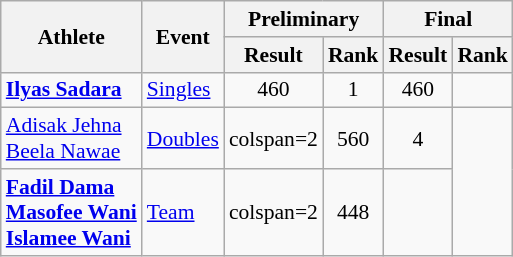<table class=wikitable style="font-size:90%">
<tr>
<th rowspan="2">Athlete</th>
<th rowspan="2">Event</th>
<th colspan="2">Preliminary</th>
<th colspan="2">Final</th>
</tr>
<tr>
<th>Result</th>
<th>Rank</th>
<th>Result</th>
<th>Rank</th>
</tr>
<tr>
<td><strong><a href='#'>Ilyas Sadara</a></strong></td>
<td><a href='#'>Singles</a></td>
<td align=center>460</td>
<td align=center>1</td>
<td align=center>460</td>
<td align=center></td>
</tr>
<tr>
<td><a href='#'>Adisak Jehna</a> <br> <a href='#'>Beela Nawae</a></td>
<td><a href='#'>Doubles</a></td>
<td>colspan=2 </td>
<td align=center>560</td>
<td align=center>4</td>
</tr>
<tr>
<td><strong><a href='#'>Fadil Dama</a> <br> <a href='#'>Masofee Wani</a> <br> <a href='#'>Islamee Wani</a></strong></td>
<td><a href='#'>Team</a></td>
<td>colspan=2 </td>
<td align=center>448</td>
<td align=center></td>
</tr>
</table>
